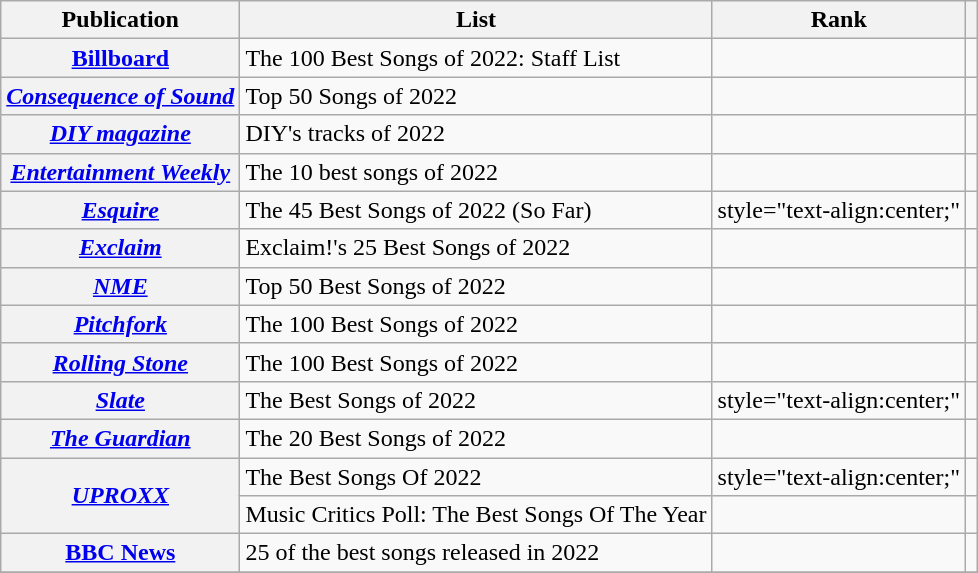<table class="wikitable sortable plainrowheaders">
<tr>
<th>Publication</th>
<th>List</th>
<th>Rank</th>
<th class="unsortable"></th>
</tr>
<tr>
<th scope="row"><em><a href='#'></em>Billboard<em></a></em></th>
<td>The 100 Best Songs of 2022: Staff List</td>
<td></td>
<td></td>
</tr>
<tr>
<th scope="row"><em><a href='#'>Consequence of Sound</a></em></th>
<td>Top 50 Songs of 2022</td>
<td></td>
<td></td>
</tr>
<tr>
<th scope="row"><em><a href='#'>DIY magazine</a></em></th>
<td>DIY's tracks of 2022</td>
<td></td>
<td></td>
</tr>
<tr>
<th scope="row"><em><a href='#'>Entertainment Weekly</a></em></th>
<td>The 10 best songs of 2022</td>
<td></td>
<td></td>
</tr>
<tr>
<th scope="row"><em><a href='#'>Esquire</a></em></th>
<td>The 45 Best Songs of 2022 (So Far)</td>
<td>style="text-align:center;" </td>
<td></td>
</tr>
<tr>
<th scope="row"><em><a href='#'>Exclaim</a></em></th>
<td>Exclaim!'s 25 Best Songs of 2022</td>
<td></td>
<td></td>
</tr>
<tr>
<th scope="row"><em><a href='#'>NME</a></em></th>
<td>Top 50 Best Songs of 2022</td>
<td></td>
<td></td>
</tr>
<tr>
<th scope="row"><a href='#'><em>Pitchfork</em></a></th>
<td>The 100 Best Songs of 2022</td>
<td></td>
<td></td>
</tr>
<tr>
<th scope="row"><a href='#'><em>Rolling Stone</em></a></th>
<td>The 100 Best Songs of 2022</td>
<td></td>
<td></td>
</tr>
<tr>
<th scope="row"><em><a href='#'>Slate</a></em></th>
<td>The Best Songs of 2022</td>
<td>style="text-align:center;" </td>
<td></td>
</tr>
<tr>
<th scope="row"><em><a href='#'>The Guardian</a></em></th>
<td>The 20 Best Songs of 2022</td>
<td></td>
<td></td>
</tr>
<tr>
<th rowspan="2" scope="row"><em><a href='#'>UPROXX</a></em></th>
<td>The Best Songs Of 2022</td>
<td>style="text-align:center;" </td>
<td></td>
</tr>
<tr>
<td>Music Critics Poll: The Best Songs Of The Year</td>
<td></td>
<td style="text-align:center;"></td>
</tr>
<tr>
<th ! scope="row"><a href='#'>BBC News</a></th>
<td>25 of the best songs released in 2022</td>
<td></td>
<td style="text-align:center;"></td>
</tr>
<tr>
</tr>
</table>
